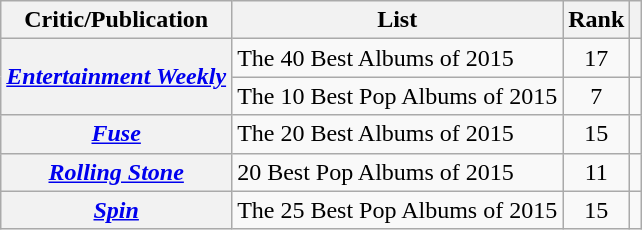<table class="wikitable plainrowheaders sortable">
<tr>
<th>Critic/Publication</th>
<th scope="col" class="unsortable">List</th>
<th data-sort-type="number">Rank</th>
<th scope="col" class="unsortable"></th>
</tr>
<tr Ad>
<th scope="row" rowspan="2"><em><a href='#'>Entertainment Weekly</a></em></th>
<td>The 40 Best Albums of 2015</td>
<td align=center>17</td>
<td></td>
</tr>
<tr Ad>
<td>The 10 Best Pop Albums of 2015</td>
<td align=center>7</td>
<td></td>
</tr>
<tr Ad>
<th scope="row"><em><a href='#'>Fuse</a></em></th>
<td>The 20 Best Albums of 2015</td>
<td align=center>15</td>
<td></td>
</tr>
<tr Ad>
<th scope="row"><em><a href='#'>Rolling Stone</a></em></th>
<td>20 Best Pop Albums of 2015</td>
<td align=center>11</td>
<td></td>
</tr>
<tr Ad>
<th scope="row"><em><a href='#'>Spin</a></em></th>
<td>The 25 Best Pop Albums of 2015</td>
<td align=center>15</td>
<td></td>
</tr>
</table>
